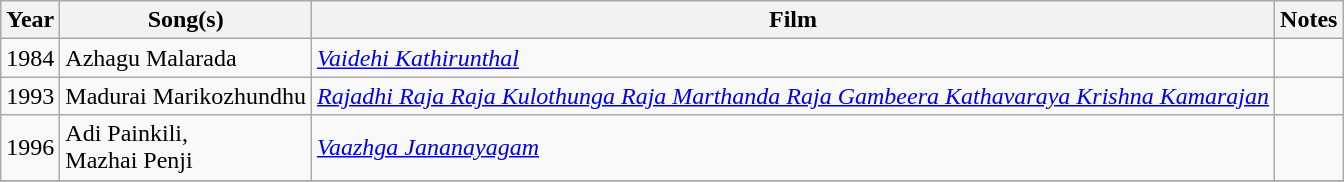<table class="wikitable sortable">
<tr>
<th>Year</th>
<th>Song(s)</th>
<th>Film</th>
<th>Notes</th>
</tr>
<tr>
<td>1984</td>
<td>Azhagu Malarada</td>
<td><em><a href='#'>Vaidehi Kathirunthal</a></em></td>
<td></td>
</tr>
<tr>
<td>1993</td>
<td>Madurai Marikozhundhu</td>
<td><em><a href='#'>Rajadhi Raja Raja Kulothunga Raja Marthanda Raja Gambeera Kathavaraya Krishna Kamarajan</a></em></td>
<td></td>
</tr>
<tr>
<td>1996</td>
<td>Adi Painkili,<br>Mazhai Penji</td>
<td><em><a href='#'>Vaazhga Jananayagam</a></em></td>
<td></td>
</tr>
<tr>
</tr>
</table>
